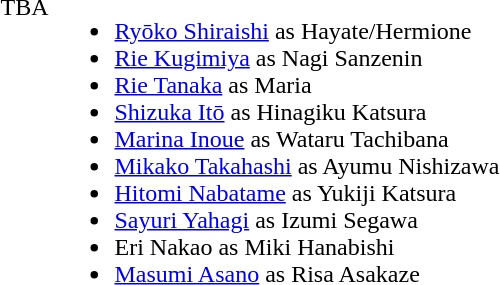<table>
<tr>
<td valign=top><br>TBA</td>
<td valign=top><br><ul><li><a href='#'>Ryōko Shiraishi</a> as Hayate/Hermione</li><li><a href='#'>Rie Kugimiya</a> as Nagi Sanzenin</li><li><a href='#'>Rie Tanaka</a> as Maria</li><li><a href='#'>Shizuka Itō</a> as Hinagiku Katsura</li><li><a href='#'>Marina Inoue</a> as Wataru Tachibana</li><li><a href='#'>Mikako Takahashi</a> as Ayumu Nishizawa</li><li><a href='#'>Hitomi Nabatame</a> as Yukiji Katsura</li><li><a href='#'>Sayuri Yahagi</a> as Izumi Segawa</li><li>Eri Nakao as Miki Hanabishi</li><li><a href='#'>Masumi Asano</a> as Risa Asakaze</li></ul></td>
</tr>
</table>
